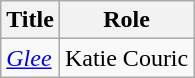<table class="wikitable">
<tr>
<th>Title</th>
<th>Role</th>
</tr>
<tr>
<td><em><a href='#'>Glee</a></em></td>
<td>Katie Couric</td>
</tr>
</table>
